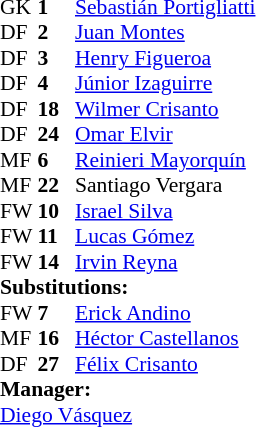<table style = "font-size: 90%" cellspacing = "0" cellpadding = "0">
<tr>
<td colspan = 4></td>
</tr>
<tr>
<th style="width:25px;"></th>
<th style="width:25px;"></th>
</tr>
<tr>
<td>GK</td>
<td><strong>1</strong></td>
<td> <a href='#'>Sebastián Portigliatti</a></td>
</tr>
<tr>
<td>DF</td>
<td><strong>2</strong></td>
<td> <a href='#'>Juan Montes</a></td>
</tr>
<tr>
<td>DF</td>
<td><strong>3</strong></td>
<td> <a href='#'>Henry Figueroa</a></td>
</tr>
<tr>
<td>DF</td>
<td><strong>4</strong></td>
<td> <a href='#'>Júnior Izaguirre</a></td>
</tr>
<tr>
<td>DF</td>
<td><strong>18</strong></td>
<td> <a href='#'>Wilmer Crisanto</a></td>
</tr>
<tr>
<td>DF</td>
<td><strong>24</strong></td>
<td> <a href='#'>Omar Elvir</a></td>
<td></td>
<td></td>
</tr>
<tr>
<td>MF</td>
<td><strong>6</strong></td>
<td> <a href='#'>Reinieri Mayorquín</a></td>
<td></td>
<td></td>
</tr>
<tr>
<td>MF</td>
<td><strong>22</strong></td>
<td> Santiago Vergara</td>
</tr>
<tr>
<td>FW</td>
<td><strong>10</strong></td>
<td> <a href='#'>Israel Silva</a></td>
<td></td>
<td></td>
</tr>
<tr>
<td>FW</td>
<td><strong>11</strong></td>
<td> <a href='#'>Lucas Gómez</a></td>
<td></td>
<td></td>
</tr>
<tr>
<td>FW</td>
<td><strong>14</strong></td>
<td> <a href='#'>Irvin Reyna</a></td>
</tr>
<tr>
<td colspan = 3><strong>Substitutions:</strong></td>
</tr>
<tr>
<td>FW</td>
<td><strong>7</strong></td>
<td> <a href='#'>Erick Andino</a></td>
<td></td>
<td></td>
</tr>
<tr>
<td>MF</td>
<td><strong>16</strong></td>
<td> <a href='#'>Héctor Castellanos</a></td>
<td></td>
<td></td>
</tr>
<tr>
<td>DF</td>
<td><strong>27</strong></td>
<td> <a href='#'>Félix Crisanto</a></td>
<td></td>
<td></td>
</tr>
<tr>
<td colspan = 3><strong>Manager:</strong></td>
</tr>
<tr>
<td colspan = 3> <a href='#'>Diego Vásquez</a></td>
</tr>
</table>
